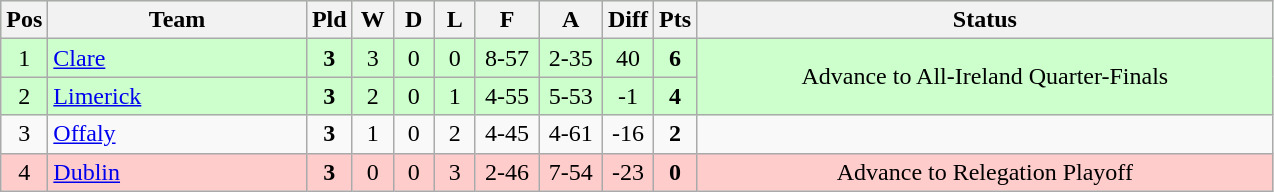<table class="wikitable">
<tr align=center bgcolor=#ccffcc>
<th>Pos</th>
<th width=165>Team</th>
<th width=20>Pld</th>
<th width=20>W</th>
<th width=20>D</th>
<th width=20>L</th>
<th width=35>F</th>
<th width=35>A</th>
<th width=20>Diff</th>
<th width=20>Pts</th>
<th width=377>Status</th>
</tr>
<tr align=center style="background:#ccffcc;">
<td>1</td>
<td style="text-align:left;"> <a href='#'>Clare</a></td>
<td><strong>3</strong></td>
<td>3</td>
<td>0</td>
<td>0</td>
<td>8-57</td>
<td>2-35</td>
<td>40</td>
<td><strong>6</strong></td>
<td rowspan=2>Advance to All-Ireland Quarter-Finals</td>
</tr>
<tr align=center style="background:#ccffcc;">
<td>2</td>
<td style="text-align:left;"> <a href='#'>Limerick</a></td>
<td><strong>3</strong></td>
<td>2</td>
<td>0</td>
<td>1</td>
<td>4-55</td>
<td>5-53</td>
<td>-1</td>
<td><strong>4</strong></td>
</tr>
<tr align=center>
<td>3</td>
<td style="text-align:left;"> <a href='#'>Offaly</a></td>
<td><strong>3</strong></td>
<td>1</td>
<td>0</td>
<td>2</td>
<td>4-45</td>
<td>4-61</td>
<td>-16</td>
<td><strong>2</strong></td>
<td></td>
</tr>
<tr align=center style="background:#ffcccc;">
<td>4</td>
<td style="text-align:left;"> <a href='#'>Dublin</a></td>
<td><strong>3</strong></td>
<td>0</td>
<td>0</td>
<td>3</td>
<td>2-46</td>
<td>7-54</td>
<td>-23</td>
<td><strong>0</strong></td>
<td>Advance to Relegation Playoff</td>
</tr>
</table>
